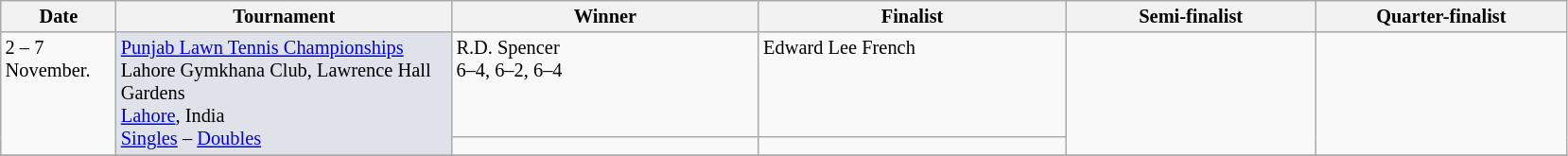<table class="wikitable" style="font-size:85%;">
<tr>
<th width="75">Date</th>
<th width="230">Tournament</th>
<th width="210">Winner</th>
<th width="210">Finalist</th>
<th width="170">Semi-finalist</th>
<th width="170">Quarter-finalist</th>
</tr>
<tr valign=top>
<td rowspan=2>2 – 7 November.</td>
<td style="background:#dfe2e9" rowspan=2><a href='#'>Punjab Lawn Tennis Championships</a><br>Lahore Gymkhana Club, Lawrence Hall Gardens<br> <a href='#'>Lahore</a>, India<br><a href='#'>Singles</a> – <a href='#'>Doubles</a></td>
<td> R.D. Spencer<br>6–4, 6–2, 6–4</td>
<td> Edward Lee French</td>
<td rowspan=2></td>
<td rowspan=2></td>
</tr>
<tr valign=top>
<td></td>
<td></td>
</tr>
<tr valign=top>
</tr>
</table>
